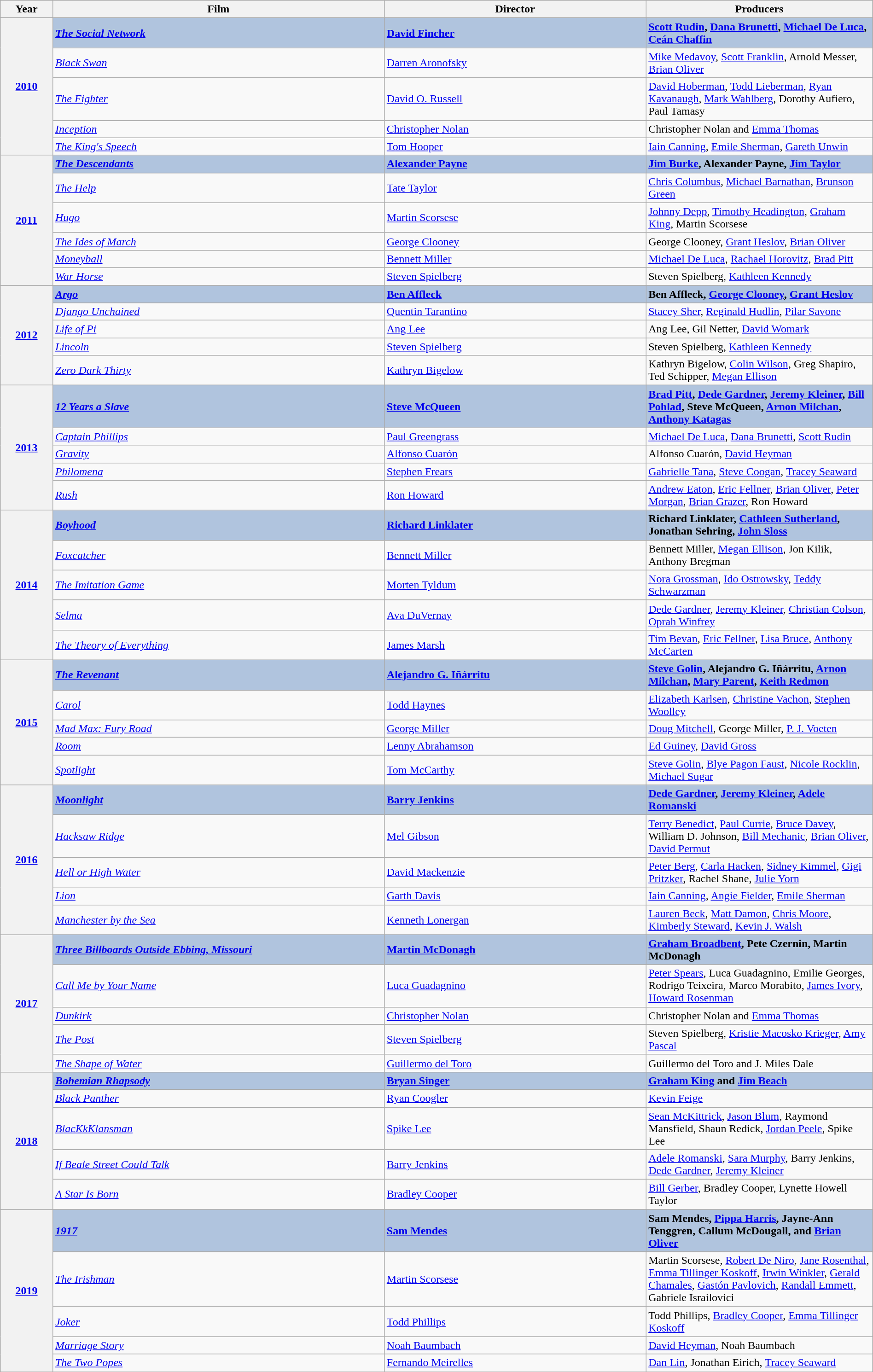<table class="wikitable sortable" style="width:100%; text-align:left">
<tr>
<th style="width:6%;">Year</th>
<th style="width:38%;">Film</th>
<th style="width:30%;">Director</th>
<th style="width:30%;">Producers</th>
</tr>
<tr>
<th rowspan="5" style="text-align:center;"><a href='#'>2010</a></th>
<td style="background:#b0c4de; text-align:left;"><strong><em><a href='#'>The Social Network</a></em></strong></td>
<td style="background:#B0C4DE;"><strong><a href='#'>David Fincher</a></strong></td>
<td style="background:#B0C4DE;"><strong><a href='#'>Scott Rudin</a>, <a href='#'>Dana Brunetti</a>, <a href='#'>Michael De Luca</a>, <a href='#'>Ceán Chaffin</a></strong></td>
</tr>
<tr>
<td style="text-align:left;"><em><a href='#'>Black Swan</a></em></td>
<td><a href='#'>Darren Aronofsky</a></td>
<td><a href='#'>Mike Medavoy</a>, <a href='#'>Scott Franklin</a>, Arnold Messer, <a href='#'>Brian Oliver</a></td>
</tr>
<tr>
<td style="text-align:left;"><em><a href='#'>The Fighter</a></em></td>
<td><a href='#'>David O. Russell</a></td>
<td><a href='#'>David Hoberman</a>, <a href='#'>Todd Lieberman</a>, <a href='#'>Ryan Kavanaugh</a>, <a href='#'>Mark Wahlberg</a>, Dorothy Aufiero, Paul Tamasy</td>
</tr>
<tr>
<td style="text-align:left;"><em><a href='#'>Inception</a></em></td>
<td><a href='#'>Christopher Nolan</a></td>
<td>Christopher Nolan and <a href='#'>Emma Thomas</a></td>
</tr>
<tr>
<td style="text-align:left;"><em><a href='#'>The King's Speech</a></em></td>
<td><a href='#'>Tom Hooper</a></td>
<td><a href='#'>Iain Canning</a>, <a href='#'>Emile Sherman</a>, <a href='#'>Gareth Unwin</a></td>
</tr>
<tr>
<th rowspan="6" style="text-align:center;"><a href='#'>2011</a></th>
<td style="background:#b0c4de; text-align:left;"><strong><em><a href='#'>The Descendants</a></em></strong></td>
<td style="background:#B0C4DE;"><strong><a href='#'>Alexander Payne</a></strong></td>
<td style="background:#B0C4DE;"><strong><a href='#'>Jim Burke</a>, Alexander Payne, <a href='#'>Jim Taylor</a></strong></td>
</tr>
<tr>
<td style="text-align:left;"><em><a href='#'>The Help</a></em></td>
<td><a href='#'>Tate Taylor</a></td>
<td><a href='#'>Chris Columbus</a>, <a href='#'>Michael Barnathan</a>, <a href='#'>Brunson Green</a></td>
</tr>
<tr>
<td style="text-align:left;"><em><a href='#'>Hugo</a></em></td>
<td><a href='#'>Martin Scorsese</a></td>
<td><a href='#'>Johnny Depp</a>, <a href='#'>Timothy Headington</a>, <a href='#'>Graham King</a>, Martin Scorsese</td>
</tr>
<tr>
<td style="text-align:left;"><em><a href='#'>The Ides of March</a></em></td>
<td><a href='#'>George Clooney</a></td>
<td>George Clooney, <a href='#'>Grant Heslov</a>, <a href='#'>Brian Oliver</a></td>
</tr>
<tr>
<td style="text-align:left;"><em><a href='#'>Moneyball</a></em></td>
<td><a href='#'>Bennett Miller</a></td>
<td><a href='#'>Michael De Luca</a>, <a href='#'>Rachael Horovitz</a>, <a href='#'>Brad Pitt</a></td>
</tr>
<tr>
<td style="text-align:left;"><em><a href='#'>War Horse</a></em></td>
<td><a href='#'>Steven Spielberg</a></td>
<td>Steven Spielberg, <a href='#'>Kathleen Kennedy</a></td>
</tr>
<tr>
<th rowspan="5" style="text-align:center;"><a href='#'>2012</a></th>
<td style="background:#b0c4de; text-align:left;"><strong><em><a href='#'>Argo</a></em></strong></td>
<td style="background:#B0C4DE;"><strong><a href='#'>Ben Affleck</a></strong></td>
<td style="background:#B0C4DE;"><strong>Ben Affleck, <a href='#'>George Clooney</a>, <a href='#'>Grant Heslov</a></strong></td>
</tr>
<tr>
<td style="text-align:left;"><em><a href='#'>Django Unchained</a></em></td>
<td><a href='#'>Quentin Tarantino</a></td>
<td><a href='#'>Stacey Sher</a>, <a href='#'>Reginald Hudlin</a>, <a href='#'>Pilar Savone</a></td>
</tr>
<tr>
<td align="left"><em><a href='#'>Life of Pi</a></em></td>
<td><a href='#'>Ang Lee</a></td>
<td>Ang Lee, Gil Netter, <a href='#'>David Womark</a></td>
</tr>
<tr>
<td align="left"><em><a href='#'>Lincoln</a></em></td>
<td><a href='#'>Steven Spielberg</a></td>
<td>Steven Spielberg, <a href='#'>Kathleen Kennedy</a></td>
</tr>
<tr>
<td align="left"><em><a href='#'>Zero Dark Thirty</a></em></td>
<td><a href='#'>Kathryn Bigelow</a></td>
<td>Kathryn Bigelow, <a href='#'>Colin Wilson</a>, Greg Shapiro, Ted Schipper, <a href='#'>Megan Ellison</a></td>
</tr>
<tr>
<th rowspan="5" style="text-align:center;"><a href='#'>2013</a></th>
<td style="background:#b0c4de; text-align:left;"><strong><em><a href='#'>12 Years a Slave</a></em></strong></td>
<td style="background:#B0C4DE;"><strong><a href='#'>Steve McQueen</a></strong></td>
<td style="background:#b0c4de; text-align:left;"><strong><a href='#'>Brad Pitt</a>, <a href='#'>Dede Gardner</a>, <a href='#'>Jeremy Kleiner</a>, <a href='#'>Bill Pohlad</a>, Steve McQueen, <a href='#'>Arnon Milchan</a>, <a href='#'>Anthony Katagas</a></strong></td>
</tr>
<tr>
<td align="left"><em><a href='#'>Captain Phillips</a></em></td>
<td><a href='#'>Paul Greengrass</a></td>
<td><a href='#'>Michael De Luca</a>, <a href='#'>Dana Brunetti</a>, <a href='#'>Scott Rudin</a></td>
</tr>
<tr>
<td style="text-align:left;"><em><a href='#'>Gravity</a></em></td>
<td><a href='#'>Alfonso Cuarón</a></td>
<td>Alfonso Cuarón, <a href='#'>David Heyman</a></td>
</tr>
<tr>
<td align="left"><em><a href='#'>Philomena</a></em></td>
<td><a href='#'>Stephen Frears</a></td>
<td><a href='#'>Gabrielle Tana</a>, <a href='#'>Steve Coogan</a>, <a href='#'>Tracey Seaward</a></td>
</tr>
<tr>
<td align="left"><em><a href='#'>Rush</a></em></td>
<td><a href='#'>Ron Howard</a></td>
<td><a href='#'>Andrew Eaton</a>, <a href='#'>Eric Fellner</a>, <a href='#'>Brian Oliver</a>, <a href='#'>Peter Morgan</a>, <a href='#'>Brian Grazer</a>, Ron Howard</td>
</tr>
<tr>
<th rowspan="5" style="text-align:center;"><a href='#'>2014</a></th>
<td style="background:#b0c4de; text-align:left;"><strong><em><a href='#'>Boyhood</a></em></strong></td>
<td style="background:#B0C4DE;"><strong><a href='#'>Richard Linklater</a></strong></td>
<td style="background:#b0c4de; text-align:left;"><strong>Richard Linklater, <a href='#'>Cathleen Sutherland</a>, Jonathan Sehring, <a href='#'>John Sloss</a></strong></td>
</tr>
<tr>
<td style="text-align:left;"><em><a href='#'>Foxcatcher</a></em></td>
<td><a href='#'>Bennett Miller</a></td>
<td>Bennett Miller, <a href='#'>Megan Ellison</a>, Jon Kilik, Anthony Bregman</td>
</tr>
<tr>
<td style="text-align:left;"><em><a href='#'>The Imitation Game</a></em></td>
<td><a href='#'>Morten Tyldum</a></td>
<td><a href='#'>Nora Grossman</a>, <a href='#'>Ido Ostrowsky</a>, <a href='#'>Teddy Schwarzman</a></td>
</tr>
<tr>
<td align="left"><em><a href='#'>Selma</a></em></td>
<td><a href='#'>Ava DuVernay</a></td>
<td><a href='#'>Dede Gardner</a>, <a href='#'>Jeremy Kleiner</a>, <a href='#'>Christian Colson</a>, <a href='#'>Oprah Winfrey</a></td>
</tr>
<tr>
<td align="left"><em><a href='#'>The Theory of Everything</a></em></td>
<td><a href='#'>James Marsh</a></td>
<td><a href='#'>Tim Bevan</a>, <a href='#'>Eric Fellner</a>, <a href='#'>Lisa Bruce</a>, <a href='#'>Anthony McCarten</a></td>
</tr>
<tr>
<th rowspan="5" style="text-align:center;"><a href='#'>2015</a></th>
<td style="background:#b0c4de; text-align:left;"><strong><em><a href='#'>The Revenant</a></em></strong></td>
<td style="background:#B0C4DE;"><strong><a href='#'>Alejandro G. Iñárritu</a></strong></td>
<td style="background:#B0C4DE;"><strong><a href='#'>Steve Golin</a>, Alejandro G. Iñárritu, <a href='#'>Arnon Milchan</a>, <a href='#'>Mary Parent</a>, <a href='#'>Keith Redmon</a></strong></td>
</tr>
<tr>
<td style="text-align:left;"><em><a href='#'>Carol</a></em></td>
<td><a href='#'>Todd Haynes</a></td>
<td><a href='#'>Elizabeth Karlsen</a>, <a href='#'>Christine Vachon</a>, <a href='#'>Stephen Woolley</a></td>
</tr>
<tr>
<td style="text-align:left;"><em><a href='#'>Mad Max: Fury Road</a></em></td>
<td><a href='#'>George Miller</a></td>
<td><a href='#'>Doug Mitchell</a>, George Miller, <a href='#'>P. J. Voeten</a></td>
</tr>
<tr>
<td align="left"><em><a href='#'>Room</a></em></td>
<td><a href='#'>Lenny Abrahamson</a></td>
<td><a href='#'>Ed Guiney</a>, <a href='#'>David Gross</a></td>
</tr>
<tr>
<td align="left"><em><a href='#'>Spotlight</a></em></td>
<td><a href='#'>Tom McCarthy</a></td>
<td><a href='#'>Steve Golin</a>, <a href='#'>Blye Pagon Faust</a>, <a href='#'>Nicole Rocklin</a>, <a href='#'>Michael Sugar</a></td>
</tr>
<tr>
<th rowspan="5" style="text-align:center;"><a href='#'>2016</a></th>
<td style="background:#b0c4de; text-align:left;"><strong><em><a href='#'>Moonlight</a></em></strong></td>
<td style="background:#B0C4DE;"><strong><a href='#'>Barry Jenkins</a></strong></td>
<td style="background:#B0C4DE;"><strong><a href='#'>Dede Gardner</a>, <a href='#'>Jeremy Kleiner</a>, <a href='#'>Adele Romanski</a></strong></td>
</tr>
<tr>
<td><em><a href='#'>Hacksaw Ridge</a></em></td>
<td><a href='#'>Mel Gibson</a></td>
<td><a href='#'>Terry Benedict</a>, <a href='#'>Paul Currie</a>, <a href='#'>Bruce Davey</a>, William D. Johnson, <a href='#'>Bill Mechanic</a>, <a href='#'>Brian Oliver</a>, <a href='#'>David Permut</a></td>
</tr>
<tr>
<td><em><a href='#'>Hell or High Water</a></em></td>
<td><a href='#'>David Mackenzie</a></td>
<td><a href='#'>Peter Berg</a>, <a href='#'>Carla Hacken</a>, <a href='#'>Sidney Kimmel</a>, <a href='#'>Gigi Pritzker</a>, Rachel Shane, <a href='#'>Julie Yorn</a></td>
</tr>
<tr>
<td><em><a href='#'>Lion</a></em></td>
<td><a href='#'>Garth Davis</a></td>
<td><a href='#'>Iain Canning</a>, <a href='#'>Angie Fielder</a>, <a href='#'>Emile Sherman</a></td>
</tr>
<tr>
<td><em><a href='#'>Manchester by the Sea</a></em></td>
<td><a href='#'>Kenneth Lonergan</a></td>
<td><a href='#'>Lauren Beck</a>, <a href='#'>Matt Damon</a>, <a href='#'>Chris Moore</a>, <a href='#'>Kimberly Steward</a>, <a href='#'>Kevin J. Walsh</a></td>
</tr>
<tr>
<th rowspan="5" style="text-align:center;"><a href='#'>2017</a></th>
<td style="background:#b0c4de; text-align:left;"><strong><em><a href='#'>Three Billboards Outside Ebbing, Missouri</a></em></strong></td>
<td style="background:#B0C4DE;"><strong><a href='#'>Martin McDonagh</a></strong></td>
<td style="background:#B0C4DE;"><strong><a href='#'>Graham Broadbent</a>, Pete Czernin, Martin McDonagh</strong></td>
</tr>
<tr>
<td><em><a href='#'>Call Me by Your Name</a></em></td>
<td><a href='#'>Luca Guadagnino</a></td>
<td><a href='#'>Peter Spears</a>, Luca Guadagnino, Emilie Georges, Rodrigo Teixeira, Marco Morabito, <a href='#'>James Ivory</a>, <a href='#'>Howard Rosenman</a></td>
</tr>
<tr>
<td><em><a href='#'>Dunkirk</a></em></td>
<td><a href='#'>Christopher Nolan</a></td>
<td>Christopher Nolan and <a href='#'>Emma Thomas</a></td>
</tr>
<tr>
<td><em><a href='#'>The Post</a></em></td>
<td><a href='#'>Steven Spielberg</a></td>
<td>Steven Spielberg, <a href='#'>Kristie Macosko Krieger</a>, <a href='#'>Amy Pascal</a></td>
</tr>
<tr>
<td><em><a href='#'>The Shape of Water</a></em></td>
<td><a href='#'>Guillermo del Toro</a></td>
<td>Guillermo del Toro and J. Miles Dale</td>
</tr>
<tr>
<th rowspan="5" style="text-align:center;"><a href='#'>2018</a></th>
<td style="background:#b0c4de; text-align:left;"><strong><em><a href='#'>Bohemian Rhapsody</a></em></strong></td>
<td style="background:#B0C4DE;"><strong><a href='#'>Bryan Singer</a></strong></td>
<td style="background:#B0C4DE;"><strong><a href='#'>Graham King</a> and <a href='#'>Jim Beach</a></strong></td>
</tr>
<tr>
<td><em><a href='#'>Black Panther</a></em></td>
<td><a href='#'>Ryan Coogler</a></td>
<td><a href='#'>Kevin Feige</a></td>
</tr>
<tr>
<td><em><a href='#'>BlacKkKlansman</a></em></td>
<td><a href='#'>Spike Lee</a></td>
<td><a href='#'>Sean McKittrick</a>, <a href='#'>Jason Blum</a>, Raymond Mansfield, Shaun Redick, <a href='#'>Jordan Peele</a>, Spike Lee</td>
</tr>
<tr>
<td><em><a href='#'>If Beale Street Could Talk</a></em></td>
<td><a href='#'>Barry Jenkins</a></td>
<td><a href='#'>Adele Romanski</a>, <a href='#'>Sara Murphy</a>, Barry Jenkins, <a href='#'>Dede Gardner</a>, <a href='#'>Jeremy Kleiner</a></td>
</tr>
<tr>
<td><em><a href='#'>A Star Is Born</a></em></td>
<td><a href='#'>Bradley Cooper</a></td>
<td><a href='#'>Bill Gerber</a>, Bradley Cooper, Lynette Howell Taylor</td>
</tr>
<tr>
<th rowspan="5" style="text-align:center;"><a href='#'>2019</a></th>
<td style="background:#b0c4de; text-align:left;"><strong><em><a href='#'>1917</a></em></strong></td>
<td style="background:#B0C4DE;"><strong><a href='#'>Sam Mendes</a></strong></td>
<td style="background:#B0C4DE;"><strong>Sam Mendes, <a href='#'>Pippa Harris</a>, Jayne-Ann Tenggren, Callum McDougall, and <a href='#'>Brian Oliver</a></strong></td>
</tr>
<tr>
<td><em><a href='#'>The Irishman</a></em></td>
<td><a href='#'>Martin Scorsese</a></td>
<td>Martin Scorsese, <a href='#'>Robert De Niro</a>, <a href='#'>Jane Rosenthal</a>, <a href='#'>Emma Tillinger Koskoff</a>, <a href='#'>Irwin Winkler</a>, <a href='#'>Gerald Chamales</a>, <a href='#'>Gastón Pavlovich</a>, <a href='#'>Randall Emmett</a>, Gabriele Israilovici</td>
</tr>
<tr>
<td><em><a href='#'>Joker</a></em></td>
<td><a href='#'>Todd Phillips</a></td>
<td>Todd Phillips, <a href='#'>Bradley Cooper</a>, <a href='#'>Emma Tillinger Koskoff</a></td>
</tr>
<tr>
<td><em><a href='#'>Marriage Story</a></em></td>
<td><a href='#'>Noah Baumbach</a></td>
<td><a href='#'>David Heyman</a>, Noah Baumbach</td>
</tr>
<tr>
<td><em><a href='#'>The Two Popes</a></em></td>
<td><a href='#'>Fernando Meirelles</a></td>
<td><a href='#'>Dan Lin</a>, Jonathan Eirich, <a href='#'>Tracey Seaward</a></td>
</tr>
</table>
